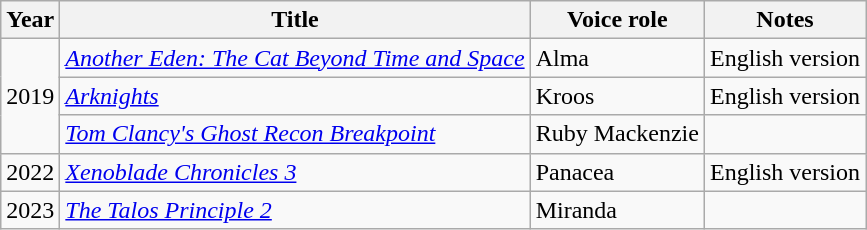<table class="wikitable sortable">
<tr>
<th>Year</th>
<th>Title</th>
<th>Voice role</th>
<th class="unsortable">Notes</th>
</tr>
<tr>
<td rowspan="3">2019</td>
<td><em><a href='#'>Another Eden: The Cat Beyond Time and Space</a></em></td>
<td>Alma</td>
<td>English version</td>
</tr>
<tr>
<td><em><a href='#'>Arknights</a></em></td>
<td>Kroos</td>
<td>English version</td>
</tr>
<tr>
<td><em><a href='#'>Tom Clancy's Ghost Recon Breakpoint</a></em></td>
<td>Ruby Mackenzie</td>
<td></td>
</tr>
<tr>
<td>2022</td>
<td><em><a href='#'>Xenoblade Chronicles 3</a></em></td>
<td>Panacea</td>
<td>English version</td>
</tr>
<tr>
<td>2023</td>
<td><em><a href='#'>The Talos Principle 2</a></em></td>
<td>Miranda</td>
<td></td>
</tr>
</table>
